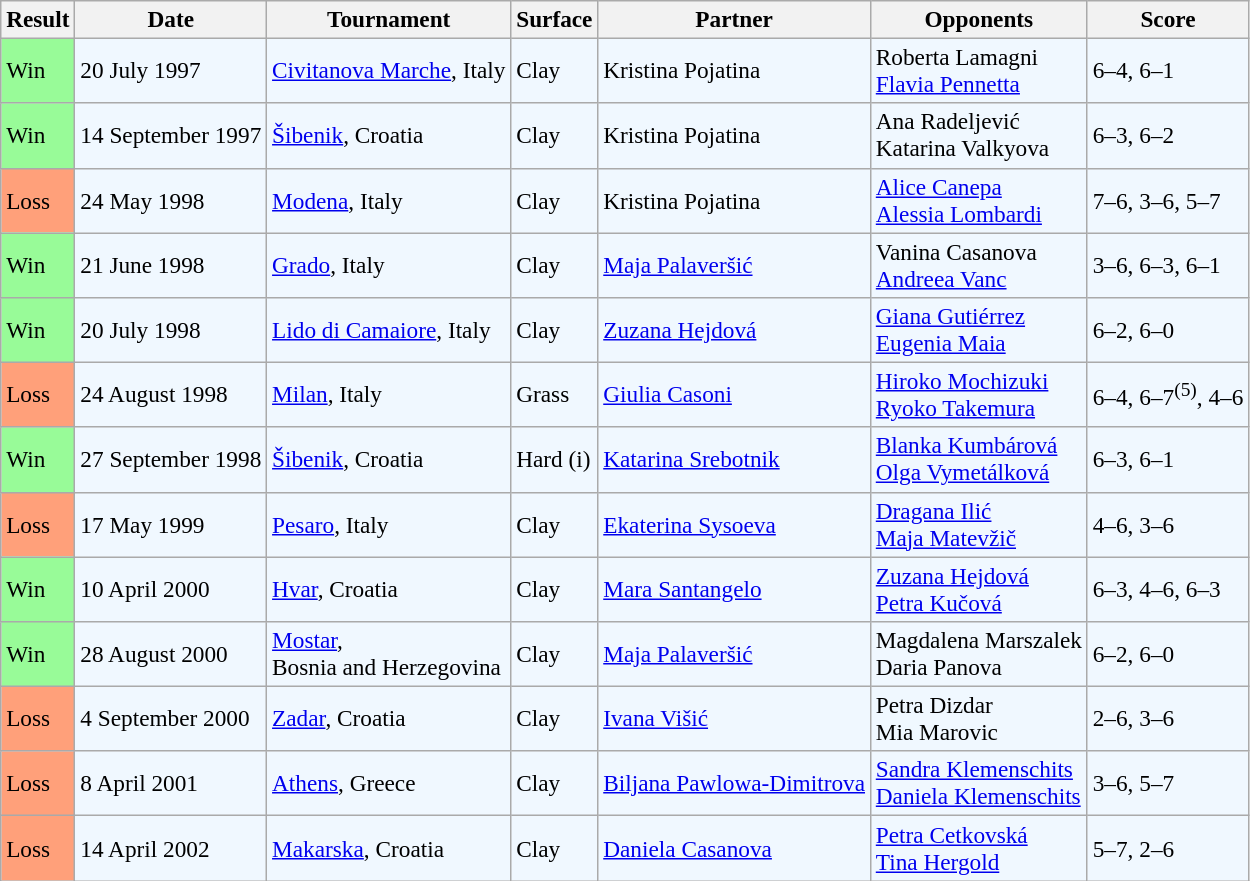<table class="sortable wikitable" style=font-size:97%>
<tr>
<th>Result</th>
<th>Date</th>
<th>Tournament</th>
<th>Surface</th>
<th>Partner</th>
<th>Opponents</th>
<th class="unsortable">Score</th>
</tr>
<tr style="background:#f0f8ff;">
<td style="background:#98fb98;">Win</td>
<td>20 July 1997</td>
<td><a href='#'>Civitanova Marche</a>, Italy</td>
<td>Clay</td>
<td> Kristina Pojatina</td>
<td> Roberta Lamagni <br>  <a href='#'>Flavia Pennetta</a></td>
<td>6–4, 6–1</td>
</tr>
<tr style="background:#f0f8ff;">
<td style="background:#98fb98;">Win</td>
<td>14 September 1997</td>
<td><a href='#'>Šibenik</a>, Croatia</td>
<td>Clay</td>
<td> Kristina Pojatina</td>
<td> Ana Radeljević <br>  Katarina Valkyova</td>
<td>6–3, 6–2</td>
</tr>
<tr style="background:#f0f8ff;">
<td style="background:#ffa07a;">Loss</td>
<td>24 May 1998</td>
<td><a href='#'>Modena</a>, Italy</td>
<td>Clay</td>
<td> Kristina Pojatina</td>
<td> <a href='#'>Alice Canepa</a> <br>  <a href='#'>Alessia Lombardi</a></td>
<td>7–6, 3–6, 5–7</td>
</tr>
<tr style="background:#f0f8ff;">
<td style="background:#98fb98;">Win</td>
<td>21 June 1998</td>
<td><a href='#'>Grado</a>, Italy</td>
<td>Clay</td>
<td> <a href='#'>Maja Palaveršić</a></td>
<td> Vanina Casanova <br>  <a href='#'>Andreea Vanc</a></td>
<td>3–6, 6–3, 6–1</td>
</tr>
<tr style="background:#f0f8ff;">
<td style="background:#98fb98;">Win</td>
<td>20 July 1998</td>
<td><a href='#'>Lido di Camaiore</a>, Italy</td>
<td>Clay</td>
<td> <a href='#'>Zuzana Hejdová</a></td>
<td> <a href='#'>Giana Gutiérrez</a> <br>  <a href='#'>Eugenia Maia</a></td>
<td>6–2, 6–0</td>
</tr>
<tr style="background:#f0f8ff;">
<td style="background:#ffa07a;">Loss</td>
<td>24 August 1998</td>
<td><a href='#'>Milan</a>, Italy</td>
<td>Grass</td>
<td> <a href='#'>Giulia Casoni</a></td>
<td> <a href='#'>Hiroko Mochizuki</a> <br>  <a href='#'>Ryoko Takemura</a></td>
<td>6–4, 6–7<sup>(5)</sup>, 4–6</td>
</tr>
<tr style="background:#f0f8ff;">
<td style="background:#98fb98;">Win</td>
<td>27 September 1998</td>
<td><a href='#'>Šibenik</a>, Croatia</td>
<td>Hard (i)</td>
<td> <a href='#'>Katarina Srebotnik</a></td>
<td> <a href='#'>Blanka Kumbárová</a> <br>  <a href='#'>Olga Vymetálková</a></td>
<td>6–3, 6–1</td>
</tr>
<tr bgcolor="#f0f8ff">
<td style="background:#ffa07a;">Loss</td>
<td>17 May 1999</td>
<td><a href='#'>Pesaro</a>, Italy</td>
<td>Clay</td>
<td> <a href='#'>Ekaterina Sysoeva</a></td>
<td> <a href='#'>Dragana Ilić</a> <br>  <a href='#'>Maja Matevžič</a></td>
<td>4–6, 3–6</td>
</tr>
<tr style="background:#f0f8ff;">
<td style="background:#98fb98;">Win</td>
<td>10 April 2000</td>
<td><a href='#'>Hvar</a>, Croatia</td>
<td>Clay</td>
<td> <a href='#'>Mara Santangelo</a></td>
<td> <a href='#'>Zuzana Hejdová</a> <br>  <a href='#'>Petra Kučová</a></td>
<td>6–3, 4–6, 6–3</td>
</tr>
<tr style="background:#f0f8ff;">
<td style="background:#98fb98;">Win</td>
<td>28 August 2000</td>
<td><a href='#'>Mostar</a>, <br> Bosnia and Herzegovina</td>
<td>Clay</td>
<td> <a href='#'>Maja Palaveršić</a></td>
<td> Magdalena Marszalek <br>  Daria Panova</td>
<td>6–2, 6–0</td>
</tr>
<tr bgcolor="#f0f8ff">
<td style="background:#ffa07a;">Loss</td>
<td>4 September 2000</td>
<td><a href='#'>Zadar</a>, Croatia</td>
<td>Clay</td>
<td> <a href='#'>Ivana Višić</a></td>
<td> Petra Dizdar <br>  Mia Marovic</td>
<td>2–6, 3–6</td>
</tr>
<tr bgcolor="#f0f8ff">
<td style="background:#ffa07a;">Loss</td>
<td>8 April 2001</td>
<td><a href='#'>Athens</a>, Greece</td>
<td>Clay</td>
<td> <a href='#'>Biljana Pawlowa-Dimitrova</a></td>
<td> <a href='#'>Sandra Klemenschits</a> <br>  <a href='#'>Daniela Klemenschits</a></td>
<td>3–6, 5–7</td>
</tr>
<tr bgcolor="#f0f8ff">
<td style="background:#ffa07a;">Loss</td>
<td>14 April 2002</td>
<td><a href='#'>Makarska</a>, Croatia</td>
<td>Clay</td>
<td> <a href='#'>Daniela Casanova</a></td>
<td> <a href='#'>Petra Cetkovská</a> <br>  <a href='#'>Tina Hergold</a></td>
<td>5–7, 2–6</td>
</tr>
</table>
